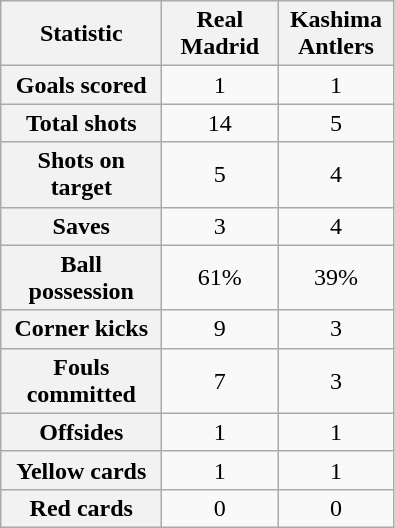<table class="wikitable plainrowheaders" style="text-align:center">
<tr>
<th scope="col" style="width:100px">Statistic</th>
<th scope="col" style="width:70px">Real Madrid</th>
<th scope="col" style="width:70px">Kashima Antlers</th>
</tr>
<tr>
<th scope=row>Goals scored</th>
<td>1</td>
<td>1</td>
</tr>
<tr>
<th scope=row>Total shots</th>
<td>14</td>
<td>5</td>
</tr>
<tr>
<th scope=row>Shots on target</th>
<td>5</td>
<td>4</td>
</tr>
<tr>
<th scope=row>Saves</th>
<td>3</td>
<td>4</td>
</tr>
<tr>
<th scope=row>Ball possession</th>
<td>61%</td>
<td>39%</td>
</tr>
<tr>
<th scope=row>Corner kicks</th>
<td>9</td>
<td>3</td>
</tr>
<tr>
<th scope=row>Fouls committed</th>
<td>7</td>
<td>3</td>
</tr>
<tr>
<th scope=row>Offsides</th>
<td>1</td>
<td>1</td>
</tr>
<tr>
<th scope=row>Yellow cards</th>
<td>1</td>
<td>1</td>
</tr>
<tr>
<th scope=row>Red cards</th>
<td>0</td>
<td>0</td>
</tr>
</table>
